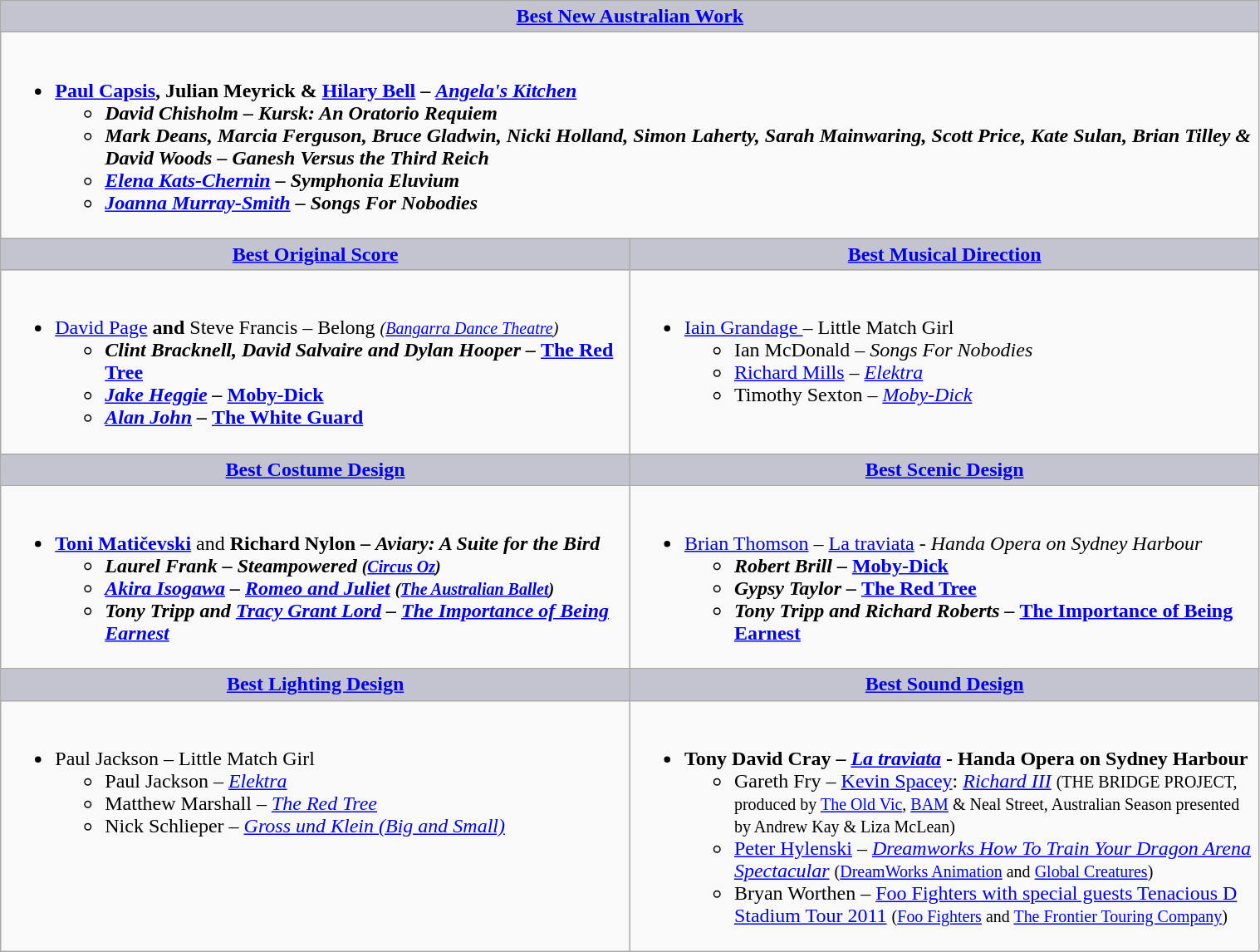<table class=wikitable width="80%" border="1" cellpadding="5" cellspacing="0" align="centre">
<tr>
<th colspan=2 style="background:#C4C3D0;width:50%"><a href='#'>Best New Australian Work</a></th>
</tr>
<tr>
<td colspan=2 valign="top"><br><ul><li><strong><a href='#'>Paul Capsis</a>, Julian Meyrick & <a href='#'>Hilary Bell</a> – <em><a href='#'>Angela's Kitchen</a><strong><em><ul><li>David Chisholm – </em>Kursk: An Oratorio Requiem<em></li><li>Mark Deans, Marcia Ferguson, Bruce Gladwin, Nicki Holland, Simon Laherty, Sarah Mainwaring, Scott Price, Kate Sulan, Brian Tilley & David Woods – </em>Ganesh Versus the Third Reich<em></li><li><a href='#'>Elena Kats-Chernin</a> – </em>Symphonia Eluvium<em></li><li><a href='#'>Joanna Murray-Smith</a> – </em>Songs For Nobodies<em></li></ul></li></ul></td>
</tr>
<tr>
<th style="background:#C4C3D0;width:50%"><a href='#'>Best Original Score</a></th>
<th style="background:#C4C3D0;width:50%"><a href='#'>Best Musical Direction</a></th>
</tr>
<tr>
<td valign="top"><br><ul><li></strong><a href='#'>David Page</a><strong> and </strong>Steve Francis – </em>Belong<em> <small>(<a href='#'>Bangarra Dance Theatre</a>)</small><strong><ul><li>Clint Bracknell, David Salvaire and Dylan Hooper – </em><a href='#'>The Red Tree</a><em></li><li><a href='#'>Jake Heggie</a> – </em><a href='#'>Moby-Dick</a><em></li><li><a href='#'>Alan John</a> – </em><a href='#'>The White Guard</a><em></li></ul></li></ul></td>
<td valign="top"><br><ul><li></strong><a href='#'>Iain Grandage </a>– </em>Little Match Girl</em></strong><ul><li>Ian McDonald – <em>Songs For Nobodies</em></li><li><a href='#'>Richard Mills</a> – <em><a href='#'>Elektra</a></em></li><li>Timothy Sexton – <em><a href='#'>Moby-Dick</a></em></li></ul></li></ul></td>
</tr>
<tr>
<th style="background:#C4C3D0;width:50%"><a href='#'>Best Costume Design</a></th>
<th style="background:#C4C3D0;width:50%"><a href='#'>Best Scenic Design</a></th>
</tr>
<tr>
<td valign="top"><br><ul><li><strong><a href='#'>Toni Matičevski</a></strong> and <strong>Richard Nylon – <em>Aviary: A Suite for the Bird<strong><em><ul><li>Laurel Frank – </em>Steampowered<em> <small>(<a href='#'>Circus Oz</a>)</small></li><li><a href='#'>Akira Isogawa</a> – </em><a href='#'>Romeo and Juliet</a><em> <small>(<a href='#'>The Australian Ballet</a>)</small></li><li>Tony Tripp and <a href='#'>Tracy Grant Lord</a> – </em><a href='#'>The Importance of Being Earnest</a><em></li></ul></li></ul></td>
<td valign="top"><br><ul><li></strong><a href='#'>Brian Thomson</a> – </em><a href='#'>La traviata</a><em> - Handa Opera on Sydney Harbour<strong><ul><li>Robert Brill – </em><a href='#'>Moby-Dick</a><em></li><li>Gypsy Taylor – </em><a href='#'>The Red Tree</a><em></li><li>Tony Tripp and Richard Roberts – </em><a href='#'>The Importance of Being Earnest</a><em></li></ul></li></ul></td>
</tr>
<tr>
<th style="background:#C4C3D0;width:50%"><a href='#'>Best Lighting Design</a></th>
<th style="background:#C4C3D0;width:50%"><a href='#'>Best Sound Design</a></th>
</tr>
<tr>
<td valign="top"><br><ul><li></strong>Paul Jackson – </em>Little Match Girl</em></strong><ul><li>Paul Jackson – <em><a href='#'>Elektra</a></em></li><li>Matthew Marshall – <em><a href='#'>The Red Tree</a></em></li><li>Nick Schlieper – <em><a href='#'>Gross und Klein (Big and Small)</a></em></li></ul></li></ul></td>
<td valign="top"><br><ul><li><strong>Tony David Cray – <em><a href='#'>La traviata</a></em> - Handa Opera on Sydney Harbour </strong><ul><li>Gareth Fry – <a href='#'>Kevin Spacey</a>: <em><a href='#'>Richard III</a></em> <small>(THE BRIDGE PROJECT, produced by <a href='#'>The Old Vic</a>, <a href='#'>BAM</a> & Neal Street, Australian Season presented by Andrew Kay & Liza McLean)</small></li><li><a href='#'>Peter Hylenski</a> – <em><a href='#'>Dreamworks How To Train Your Dragon Arena Spectacular</a></em> <small>(<a href='#'>DreamWorks Animation</a> and <a href='#'>Global Creatures</a>)</small></li><li>Bryan Worthen – <a href='#'>Foo Fighters with special guests Tenacious D Stadium Tour 2011</a> <small>(<a href='#'>Foo Fighters</a> and <a href='#'>The Frontier Touring Company</a>)</small></li></ul></li></ul></td>
</tr>
</table>
